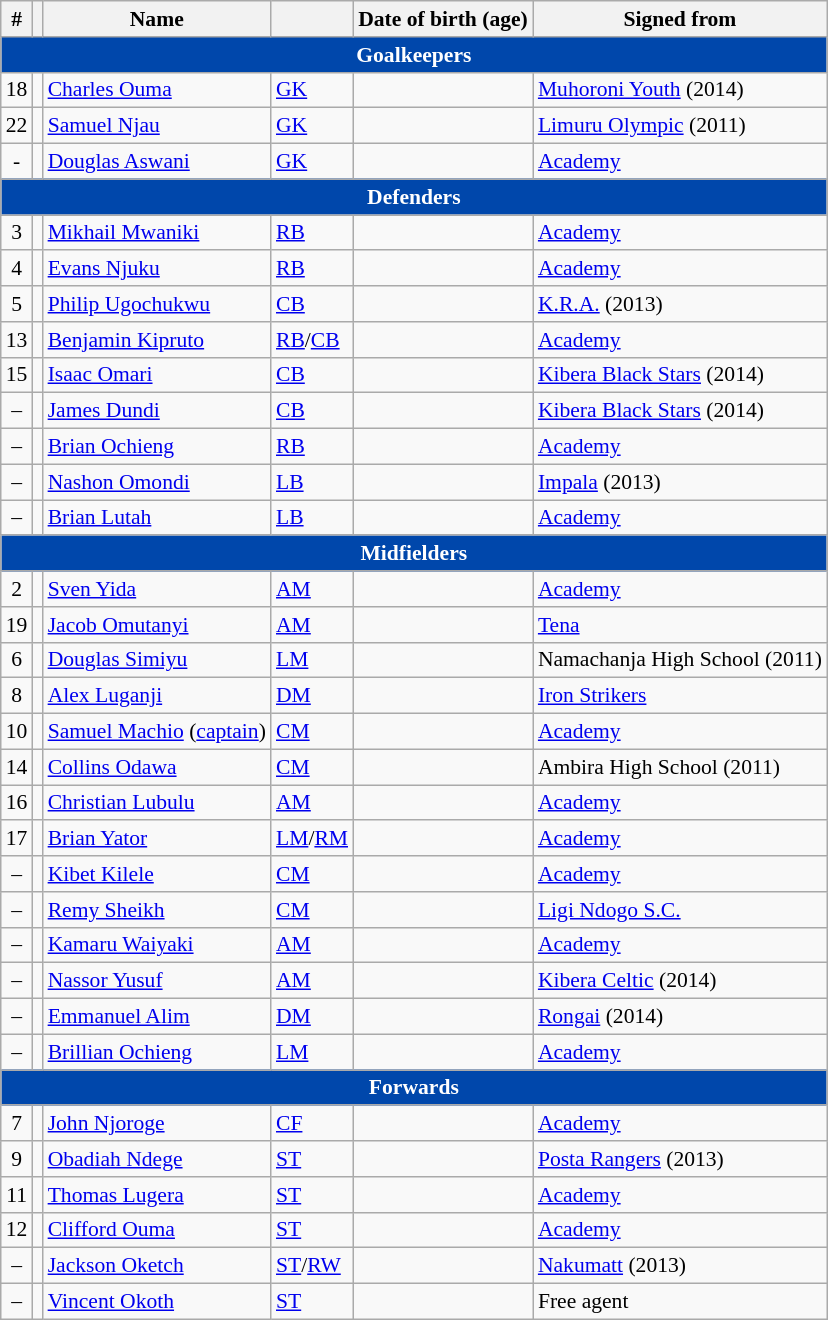<table class="wikitable sortable" style="font-size:90%;">
<tr>
<th align=center>#</th>
<th></th>
<th>Name</th>
<th></th>
<th>Date of birth (age)</th>
<th>Signed from</th>
</tr>
<tr>
<th colspan=6 style="background:#0047AB; color:white; text-align:center;">Goalkeepers</th>
</tr>
<tr>
<td align=center>18</td>
<td></td>
<td><a href='#'>Charles Ouma</a></td>
<td><a href='#'>GK</a></td>
<td></td>
<td><a href='#'>Muhoroni Youth</a> (2014)</td>
</tr>
<tr>
<td align=center>22</td>
<td></td>
<td><a href='#'>Samuel Njau</a></td>
<td><a href='#'>GK</a></td>
<td></td>
<td><a href='#'>Limuru Olympic</a> (2011)</td>
</tr>
<tr>
<td align=center>-</td>
<td></td>
<td><a href='#'>Douglas Aswani</a></td>
<td><a href='#'>GK</a></td>
<td></td>
<td><a href='#'>Academy</a></td>
</tr>
<tr>
<th colspan=7 style="background:#0047AB; color:white; text-align:center;">Defenders</th>
</tr>
<tr>
<td align=center>3</td>
<td></td>
<td><a href='#'>Mikhail Mwaniki</a></td>
<td><a href='#'>RB</a></td>
<td></td>
<td><a href='#'>Academy</a></td>
</tr>
<tr>
<td align=center>4</td>
<td></td>
<td><a href='#'>Evans Njuku</a></td>
<td><a href='#'>RB</a></td>
<td></td>
<td><a href='#'>Academy</a></td>
</tr>
<tr>
<td align=center>5</td>
<td></td>
<td><a href='#'>Philip Ugochukwu</a></td>
<td><a href='#'>CB</a></td>
<td></td>
<td><a href='#'>K.R.A.</a> (2013)</td>
</tr>
<tr>
<td align=center>13</td>
<td></td>
<td><a href='#'>Benjamin Kipruto</a></td>
<td><a href='#'>RB</a>/<a href='#'>CB</a></td>
<td></td>
<td><a href='#'>Academy</a></td>
</tr>
<tr>
<td align=center>15</td>
<td></td>
<td><a href='#'>Isaac Omari</a></td>
<td><a href='#'>CB</a></td>
<td></td>
<td><a href='#'>Kibera Black Stars</a> (2014)</td>
</tr>
<tr>
<td align=center>–</td>
<td></td>
<td><a href='#'>James Dundi</a></td>
<td><a href='#'>CB</a></td>
<td></td>
<td><a href='#'>Kibera Black Stars</a> (2014)</td>
</tr>
<tr>
<td align=center>–</td>
<td></td>
<td><a href='#'>Brian Ochieng</a></td>
<td><a href='#'>RB</a></td>
<td></td>
<td><a href='#'>Academy</a></td>
</tr>
<tr>
<td align=center>–</td>
<td></td>
<td><a href='#'>Nashon Omondi</a></td>
<td><a href='#'>LB</a></td>
<td></td>
<td><a href='#'>Impala</a> (2013)</td>
</tr>
<tr>
<td align=center>–</td>
<td></td>
<td><a href='#'>Brian Lutah</a></td>
<td><a href='#'>LB</a></td>
<td></td>
<td><a href='#'>Academy</a></td>
</tr>
<tr>
<th colspan=7 style="background:#0047AB; color:white; text-align:center;">Midfielders</th>
</tr>
<tr>
<td align=center>2</td>
<td></td>
<td><a href='#'>Sven Yida</a></td>
<td><a href='#'>AM</a></td>
<td></td>
<td><a href='#'>Academy</a></td>
</tr>
<tr>
<td align=center>19</td>
<td></td>
<td><a href='#'>Jacob Omutanyi</a></td>
<td><a href='#'>AM</a></td>
<td></td>
<td><a href='#'>Tena</a></td>
</tr>
<tr>
<td align=center>6</td>
<td></td>
<td><a href='#'>Douglas Simiyu</a></td>
<td><a href='#'>LM</a></td>
<td></td>
<td>Namachanja High School (2011)</td>
</tr>
<tr>
<td align=center>8</td>
<td></td>
<td><a href='#'>Alex Luganji</a></td>
<td><a href='#'>DM</a></td>
<td></td>
<td><a href='#'>Iron Strikers</a></td>
</tr>
<tr>
<td align=center>10</td>
<td></td>
<td><a href='#'>Samuel Machio</a> (<a href='#'>captain</a>)</td>
<td><a href='#'>CM</a></td>
<td></td>
<td><a href='#'>Academy</a></td>
</tr>
<tr>
<td align=center>14</td>
<td></td>
<td><a href='#'>Collins Odawa</a></td>
<td><a href='#'>CM</a></td>
<td></td>
<td>Ambira High School (2011)</td>
</tr>
<tr>
<td align=center>16</td>
<td></td>
<td><a href='#'>Christian Lubulu</a></td>
<td><a href='#'>AM</a></td>
<td></td>
<td><a href='#'>Academy</a></td>
</tr>
<tr>
<td align=center>17</td>
<td></td>
<td><a href='#'>Brian Yator</a></td>
<td><a href='#'>LM</a>/<a href='#'>RM</a></td>
<td></td>
<td><a href='#'>Academy</a></td>
</tr>
<tr>
<td align=center>–</td>
<td></td>
<td><a href='#'>Kibet Kilele</a></td>
<td><a href='#'>CM</a></td>
<td></td>
<td><a href='#'>Academy</a></td>
</tr>
<tr>
<td align=center>–</td>
<td></td>
<td><a href='#'>Remy Sheikh</a></td>
<td><a href='#'>CM</a></td>
<td></td>
<td><a href='#'>Ligi Ndogo S.C.</a></td>
</tr>
<tr>
<td align=center>–</td>
<td></td>
<td><a href='#'>Kamaru Waiyaki</a></td>
<td><a href='#'>AM</a></td>
<td></td>
<td><a href='#'>Academy</a></td>
</tr>
<tr>
<td align=center>–</td>
<td></td>
<td><a href='#'>Nassor Yusuf</a></td>
<td><a href='#'>AM</a></td>
<td></td>
<td><a href='#'>Kibera Celtic</a> (2014)</td>
</tr>
<tr>
<td align=center>–</td>
<td></td>
<td><a href='#'>Emmanuel Alim</a></td>
<td><a href='#'>DM</a></td>
<td></td>
<td><a href='#'>Rongai</a> (2014)</td>
</tr>
<tr>
<td align=center>–</td>
<td></td>
<td><a href='#'>Brillian Ochieng</a></td>
<td><a href='#'>LM</a></td>
<td></td>
<td><a href='#'>Academy</a></td>
</tr>
<tr>
<th colspan=6 style="background:#0047AB; color:white; text-align:center;">Forwards</th>
</tr>
<tr>
<td align=center>7</td>
<td></td>
<td><a href='#'>John Njoroge</a></td>
<td><a href='#'>CF</a></td>
<td></td>
<td><a href='#'>Academy</a></td>
</tr>
<tr>
<td align=center>9</td>
<td></td>
<td><a href='#'>Obadiah Ndege</a></td>
<td><a href='#'>ST</a></td>
<td></td>
<td><a href='#'>Posta Rangers</a> (2013)</td>
</tr>
<tr>
<td align=center>11</td>
<td></td>
<td><a href='#'>Thomas Lugera</a></td>
<td><a href='#'>ST</a></td>
<td></td>
<td><a href='#'>Academy</a></td>
</tr>
<tr>
<td align=center>12</td>
<td></td>
<td><a href='#'>Clifford Ouma</a></td>
<td><a href='#'>ST</a></td>
<td></td>
<td><a href='#'>Academy</a></td>
</tr>
<tr>
<td align=center>–</td>
<td></td>
<td><a href='#'>Jackson Oketch</a></td>
<td><a href='#'>ST</a>/<a href='#'>RW</a></td>
<td></td>
<td><a href='#'>Nakumatt</a> (2013)</td>
</tr>
<tr>
<td align=center>–</td>
<td></td>
<td><a href='#'>Vincent Okoth</a></td>
<td><a href='#'>ST</a></td>
<td></td>
<td>Free agent</td>
</tr>
</table>
